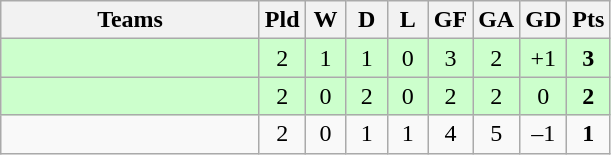<table class="wikitable" style="text-align: center;">
<tr>
<th width=165>Teams</th>
<th width=20>Pld</th>
<th width=20>W</th>
<th width=20>D</th>
<th width=20>L</th>
<th width=20>GF</th>
<th width=20>GA</th>
<th width=20>GD</th>
<th width=20>Pts</th>
</tr>
<tr align=center style="background:#ccffcc;">
<td style="text-align:left;"></td>
<td>2</td>
<td>1</td>
<td>1</td>
<td>0</td>
<td>3</td>
<td>2</td>
<td>+1</td>
<td><strong>3</strong></td>
</tr>
<tr align=center style="background:#ccffcc;">
<td style="text-align:left;"></td>
<td>2</td>
<td>0</td>
<td>2</td>
<td>0</td>
<td>2</td>
<td>2</td>
<td>0</td>
<td><strong>2</strong></td>
</tr>
<tr align=center>
<td style="text-align:left;"></td>
<td>2</td>
<td>0</td>
<td>1</td>
<td>1</td>
<td>4</td>
<td>5</td>
<td>–1</td>
<td><strong>1</strong></td>
</tr>
</table>
